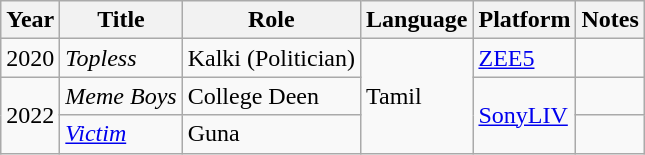<table class="wikitable">
<tr>
<th>Year</th>
<th>Title</th>
<th>Role</th>
<th>Language</th>
<th>Platform</th>
<th>Notes</th>
</tr>
<tr>
<td>2020</td>
<td><em>Topless</em></td>
<td>Kalki (Politician)</td>
<td rowspan="3">Tamil</td>
<td><a href='#'>ZEE5</a></td>
<td></td>
</tr>
<tr>
<td rowspan="2">2022</td>
<td><em>Meme Boys</em></td>
<td>College Deen</td>
<td rowspan="2"><a href='#'>SonyLIV</a></td>
<td></td>
</tr>
<tr>
<td><em><a href='#'>Victim</a></em></td>
<td>Guna</td>
<td></td>
</tr>
</table>
